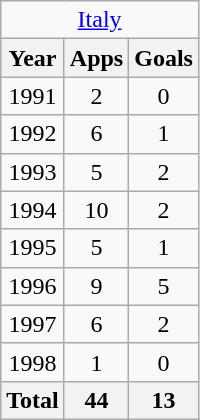<table class="wikitable" style="text-align:center">
<tr>
<td colspan="3"><a href='#'>Italy</a></td>
</tr>
<tr>
<th>Year</th>
<th>Apps</th>
<th>Goals</th>
</tr>
<tr>
<td>1991</td>
<td>2</td>
<td>0</td>
</tr>
<tr>
<td>1992</td>
<td>6</td>
<td>1</td>
</tr>
<tr>
<td>1993</td>
<td>5</td>
<td>2</td>
</tr>
<tr>
<td>1994</td>
<td>10</td>
<td>2</td>
</tr>
<tr>
<td>1995</td>
<td>5</td>
<td>1</td>
</tr>
<tr>
<td>1996</td>
<td>9</td>
<td>5</td>
</tr>
<tr>
<td>1997</td>
<td>6</td>
<td>2</td>
</tr>
<tr>
<td>1998</td>
<td>1</td>
<td>0</td>
</tr>
<tr>
<th>Total</th>
<th>44</th>
<th>13</th>
</tr>
</table>
